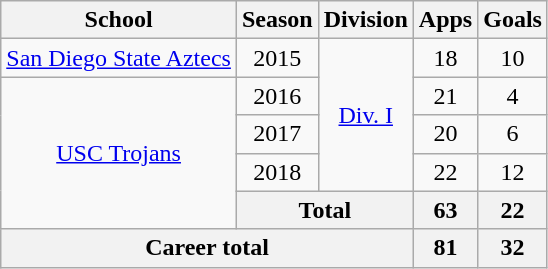<table class="wikitable" style="text-align: center;">
<tr>
<th>School</th>
<th>Season</th>
<th>Division</th>
<th>Apps</th>
<th>Goals</th>
</tr>
<tr>
<td><a href='#'>San Diego State Aztecs</a></td>
<td>2015</td>
<td rowspan="4"><a href='#'>Div. I</a></td>
<td>18</td>
<td>10</td>
</tr>
<tr>
<td rowspan="4"><a href='#'>USC Trojans</a></td>
<td>2016</td>
<td>21</td>
<td>4</td>
</tr>
<tr>
<td>2017</td>
<td>20</td>
<td>6</td>
</tr>
<tr>
<td>2018</td>
<td>22</td>
<td>12</td>
</tr>
<tr>
<th colspan="2">Total</th>
<th>63</th>
<th>22</th>
</tr>
<tr>
<th colspan="3">Career total</th>
<th>81</th>
<th>32</th>
</tr>
</table>
